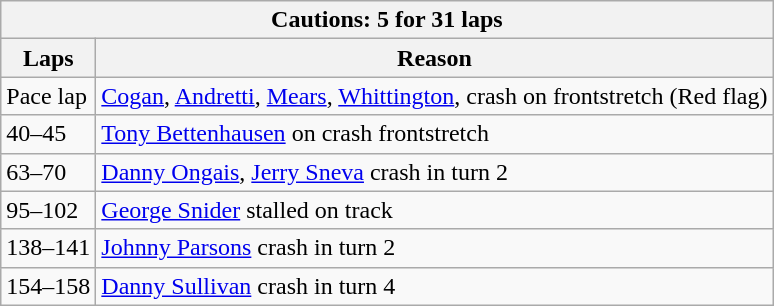<table class="wikitable">
<tr>
<th colspan=2>Cautions: 5 for 31 laps</th>
</tr>
<tr>
<th>Laps</th>
<th>Reason</th>
</tr>
<tr>
<td>Pace lap</td>
<td><a href='#'>Cogan</a>, <a href='#'>Andretti</a>, <a href='#'>Mears</a>, <a href='#'>Whittington</a>, crash on frontstretch (Red flag)</td>
</tr>
<tr>
<td>40–45</td>
<td><a href='#'>Tony Bettenhausen</a> on crash frontstretch</td>
</tr>
<tr>
<td>63–70</td>
<td><a href='#'>Danny Ongais</a>, <a href='#'>Jerry Sneva</a> crash in turn 2</td>
</tr>
<tr>
<td>95–102</td>
<td><a href='#'>George Snider</a> stalled on track</td>
</tr>
<tr>
<td>138–141</td>
<td><a href='#'>Johnny Parsons</a> crash in turn 2</td>
</tr>
<tr>
<td>154–158</td>
<td><a href='#'>Danny Sullivan</a> crash in turn 4</td>
</tr>
</table>
